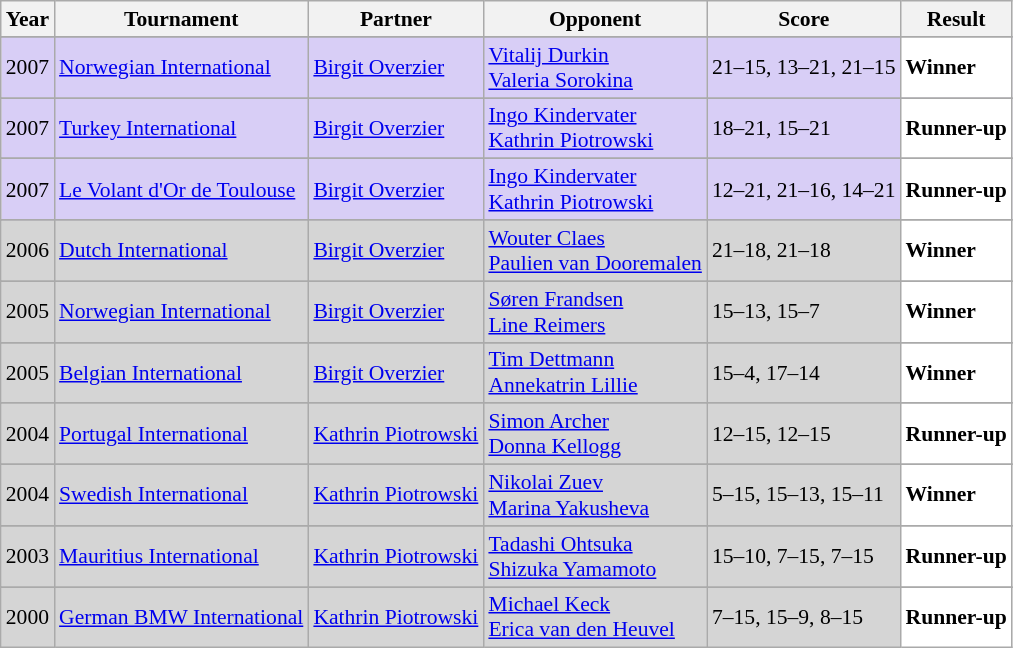<table class="sortable wikitable" style="font-size: 90%;">
<tr>
<th>Year</th>
<th>Tournament</th>
<th>Partner</th>
<th>Opponent</th>
<th>Score</th>
<th>Result</th>
</tr>
<tr>
</tr>
<tr style="background:#D8CEF6">
<td align="center">2007</td>
<td align="left"><a href='#'>Norwegian International</a></td>
<td align="left"> <a href='#'>Birgit Overzier</a></td>
<td align="left"> <a href='#'>Vitalij Durkin</a><br> <a href='#'>Valeria Sorokina</a></td>
<td align="left">21–15, 13–21, 21–15</td>
<td style="text-align:left; background:white"> <strong>Winner</strong></td>
</tr>
<tr>
</tr>
<tr style="background:#D8CEF6">
<td align="center">2007</td>
<td align="left"><a href='#'>Turkey International</a></td>
<td align="left"> <a href='#'>Birgit Overzier</a></td>
<td align="left"> <a href='#'>Ingo Kindervater</a><br> <a href='#'>Kathrin Piotrowski</a></td>
<td align="left">18–21, 15–21</td>
<td style="text-align:left; background:white"> <strong>Runner-up</strong></td>
</tr>
<tr>
</tr>
<tr style="background:#D8CEF6">
<td align="center">2007</td>
<td align="left"><a href='#'>Le Volant d'Or de Toulouse</a></td>
<td align="left"> <a href='#'>Birgit Overzier</a></td>
<td align="left"> <a href='#'>Ingo Kindervater</a><br> <a href='#'>Kathrin Piotrowski</a></td>
<td align="left">12–21, 21–16, 14–21</td>
<td style="text-align:left; background:white"> <strong>Runner-up</strong></td>
</tr>
<tr>
</tr>
<tr style="background:#D5D5D5">
<td align="center">2006</td>
<td align="left"><a href='#'>Dutch International</a></td>
<td align="left"> <a href='#'>Birgit Overzier</a></td>
<td align="left"> <a href='#'>Wouter Claes</a><br> <a href='#'>Paulien van Dooremalen</a></td>
<td align="left">21–18, 21–18</td>
<td style="text-align:left; background:white"> <strong>Winner</strong></td>
</tr>
<tr>
</tr>
<tr style="background:#D5D5D5">
<td align="center">2005</td>
<td align="left"><a href='#'>Norwegian International</a></td>
<td align="left"> <a href='#'>Birgit Overzier</a></td>
<td align="left"> <a href='#'>Søren Frandsen</a><br> <a href='#'>Line Reimers</a></td>
<td align="left">15–13, 15–7</td>
<td style="text-align:left; background:white"> <strong>Winner</strong></td>
</tr>
<tr>
</tr>
<tr style="background:#D5D5D5">
<td align="center">2005</td>
<td align="left"><a href='#'>Belgian International</a></td>
<td align="left"> <a href='#'>Birgit Overzier</a></td>
<td align="left"> <a href='#'>Tim Dettmann</a><br> <a href='#'>Annekatrin Lillie</a></td>
<td align="left">15–4, 17–14</td>
<td style="text-align:left; background:white"> <strong>Winner</strong></td>
</tr>
<tr>
</tr>
<tr style="background:#D5D5D5">
<td align="center">2004</td>
<td align="left"><a href='#'>Portugal International</a></td>
<td align="left"> <a href='#'>Kathrin Piotrowski</a></td>
<td align="left"> <a href='#'>Simon Archer</a><br> <a href='#'>Donna Kellogg</a></td>
<td align="left">12–15, 12–15</td>
<td style="text-align:left; background:white"> <strong>Runner-up</strong></td>
</tr>
<tr>
</tr>
<tr style="background:#D5D5D5">
<td align="center">2004</td>
<td align="left"><a href='#'>Swedish International</a></td>
<td align="left"> <a href='#'>Kathrin Piotrowski</a></td>
<td align="left"> <a href='#'>Nikolai Zuev</a><br> <a href='#'>Marina Yakusheva</a></td>
<td align="left">5–15, 15–13, 15–11</td>
<td style="text-align:left; background:white"> <strong>Winner</strong></td>
</tr>
<tr>
</tr>
<tr style="background:#D5D5D5">
<td align="center">2003</td>
<td align="left"><a href='#'>Mauritius International</a></td>
<td align="left"> <a href='#'>Kathrin Piotrowski</a></td>
<td align="left"> <a href='#'>Tadashi Ohtsuka</a><br> <a href='#'>Shizuka Yamamoto</a></td>
<td align="left">15–10, 7–15, 7–15</td>
<td style="text-align:left; background:white"> <strong>Runner-up</strong></td>
</tr>
<tr>
</tr>
<tr style="background:#D5D5D5">
<td align="center">2000</td>
<td align="left"><a href='#'>German BMW International</a></td>
<td align="left"> <a href='#'>Kathrin Piotrowski</a></td>
<td align="left"> <a href='#'>Michael Keck</a><br> <a href='#'>Erica van den Heuvel</a></td>
<td align="left">7–15, 15–9, 8–15</td>
<td style="text-align:left; background:white"> <strong>Runner-up</strong></td>
</tr>
</table>
